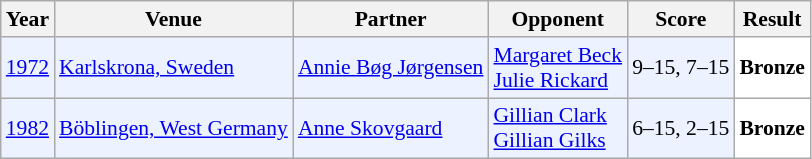<table class="sortable wikitable" style="font-size: 90%;">
<tr>
<th>Year</th>
<th>Venue</th>
<th>Partner</th>
<th>Opponent</th>
<th>Score</th>
<th>Result</th>
</tr>
<tr style="background:#ECF2FF">
<td align="center"><a href='#'>1972</a></td>
<td align="left"><a href='#'>Karlskrona, Sweden</a></td>
<td align="left"> <a href='#'>Annie Bøg Jørgensen</a></td>
<td align="left"> <a href='#'>Margaret Beck</a><br> <a href='#'>Julie Rickard</a></td>
<td align="left">9–15, 7–15</td>
<td style="text-align:left; background:white"> <strong>Bronze</strong></td>
</tr>
<tr style="background:#ECF2FF">
<td align="center"><a href='#'>1982</a></td>
<td align="left"><a href='#'>Böblingen, West Germany</a></td>
<td align="left"> <a href='#'>Anne Skovgaard</a></td>
<td align="left"> <a href='#'>Gillian Clark</a><br> <a href='#'>Gillian Gilks</a></td>
<td align="left">6–15, 2–15</td>
<td style="text-align:left; background:white"> <strong>Bronze</strong></td>
</tr>
</table>
